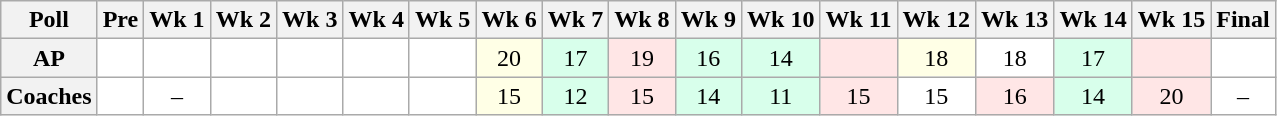<table class="wikitable" style="white-space:nowrap;">
<tr>
<th>Poll</th>
<th>Pre</th>
<th>Wk 1</th>
<th>Wk 2</th>
<th>Wk 3</th>
<th>Wk 4</th>
<th>Wk 5</th>
<th>Wk 6</th>
<th>Wk 7</th>
<th>Wk 8</th>
<th>Wk 9</th>
<th>Wk 10</th>
<th>Wk 11</th>
<th>Wk 12</th>
<th>Wk 13</th>
<th>Wk 14</th>
<th>Wk 15</th>
<th>Final</th>
</tr>
<tr style="text-align:center;">
<th>AP</th>
<td style="background:#FFF;"></td>
<td style="background:#FFF;"></td>
<td style="background:#FFF;"></td>
<td style="background:#FFF;"></td>
<td style="background:#FFF;"></td>
<td style="background:#FFF;"></td>
<td style="background:#FFFFE6;">20</td>
<td style="background:#D8FFEB;">17</td>
<td style="background:#FFE6E6;">19</td>
<td style="background:#D8FFEB;">16</td>
<td style="background:#D8FFEB;">14</td>
<td style="background:#FFE6E6;"></td>
<td style="background:#FFFFE6;">18</td>
<td style="background:#FFF;">18</td>
<td style="background:#D8FFEB;">17</td>
<td style="background:#FFE6E6;"></td>
<td style="background:#FFF;"></td>
</tr>
<tr style="text-align:center;">
<th>Coaches</th>
<td style="background:#FFF;"></td>
<td style="background:#FFF;">–</td>
<td style="background:#FFF;"></td>
<td style="background:#FFF;"></td>
<td style="background:#FFF;"></td>
<td style="background:#FFF;"></td>
<td style="background:#FFFFE6;">15</td>
<td style="background:#D8FFEB;">12</td>
<td style="background:#FFE6E6;">15</td>
<td style="background:#D8FFEB;">14</td>
<td style="background:#D8FFEB;">11</td>
<td style="background:#FFE6E6;">15</td>
<td style="background:#FFF;">15</td>
<td style="background:#FFE6E6;">16</td>
<td style="background:#D8FFEB;">14</td>
<td style="background:#FFE6E6;">20</td>
<td style="background:#FFF;">–</td>
</tr>
</table>
